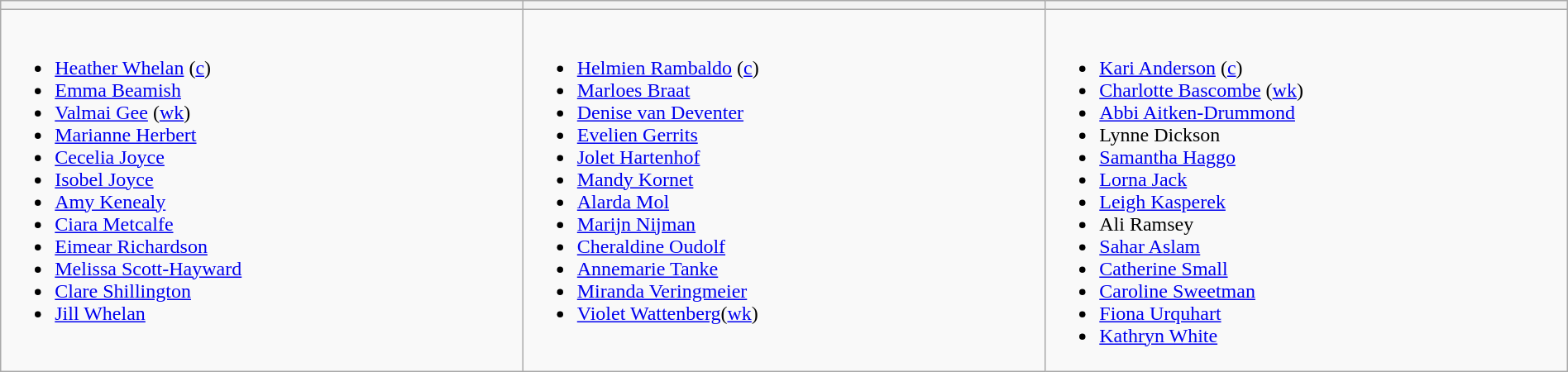<table class="wikitable" width="100%">
<tr>
<th width=25%></th>
<th width=25%></th>
<th width=25%></th>
</tr>
<tr>
<td valign=top><br><ul><li><a href='#'>Heather Whelan</a> (<a href='#'>c</a>)</li><li><a href='#'>Emma Beamish</a></li><li><a href='#'>Valmai Gee</a> (<a href='#'>wk</a>)</li><li><a href='#'>Marianne Herbert</a></li><li><a href='#'>Cecelia Joyce</a></li><li><a href='#'>Isobel Joyce</a></li><li><a href='#'>Amy Kenealy</a></li><li><a href='#'>Ciara Metcalfe</a></li><li><a href='#'>Eimear Richardson</a></li><li><a href='#'>Melissa Scott-Hayward</a></li><li><a href='#'>Clare Shillington</a></li><li><a href='#'>Jill Whelan</a></li></ul></td>
<td valign=top><br><ul><li><a href='#'>Helmien Rambaldo</a> (<a href='#'>c</a>)</li><li><a href='#'>Marloes Braat</a></li><li><a href='#'>Denise van Deventer</a></li><li><a href='#'>Evelien Gerrits</a></li><li><a href='#'>Jolet Hartenhof</a></li><li><a href='#'>Mandy Kornet</a></li><li><a href='#'>Alarda Mol</a></li><li><a href='#'>Marijn Nijman</a></li><li><a href='#'>Cheraldine Oudolf</a></li><li><a href='#'>Annemarie Tanke</a></li><li><a href='#'>Miranda Veringmeier</a></li><li><a href='#'>Violet Wattenberg</a>(<a href='#'>wk</a>)</li></ul></td>
<td valign=top><br><ul><li><a href='#'>Kari Anderson</a> (<a href='#'>c</a>)</li><li><a href='#'>Charlotte Bascombe</a> (<a href='#'>wk</a>)</li><li><a href='#'>Abbi Aitken-Drummond</a></li><li>Lynne Dickson</li><li><a href='#'>Samantha Haggo</a></li><li><a href='#'>Lorna Jack</a></li><li><a href='#'>Leigh Kasperek</a></li><li>Ali Ramsey</li><li><a href='#'>Sahar Aslam</a></li><li><a href='#'>Catherine Small</a></li><li><a href='#'>Caroline Sweetman</a></li><li><a href='#'>Fiona Urquhart</a></li><li><a href='#'>Kathryn White</a></li></ul></td>
</tr>
</table>
